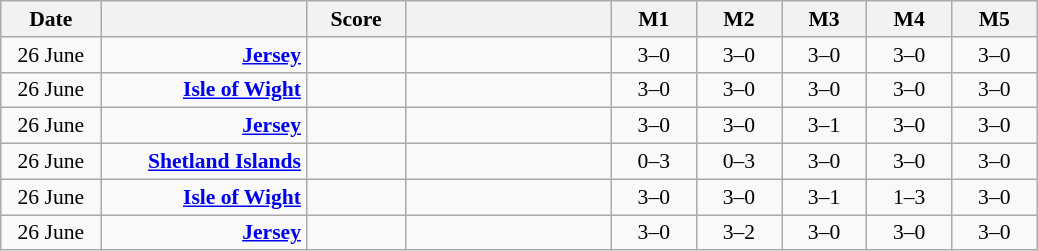<table class="wikitable" style="text-align: center; font-size:90% ">
<tr>
<th width="60">Date</th>
<th align="right" width="130"></th>
<th width="60">Score</th>
<th align="left" width="130"></th>
<th width="50">M1</th>
<th width="50">M2</th>
<th width="50">M3</th>
<th width="50">M4</th>
<th width="50">M5</th>
</tr>
<tr>
<td>26 June</td>
<td align=right><strong><a href='#'>Jersey</a></strong> </td>
<td align=center></td>
<td align=left></td>
<td>3–0</td>
<td>3–0</td>
<td>3–0</td>
<td>3–0</td>
<td>3–0</td>
</tr>
<tr>
<td>26 June</td>
<td align=right><strong><a href='#'>Isle of Wight</a></strong> </td>
<td align=center></td>
<td align=left></td>
<td>3–0</td>
<td>3–0</td>
<td>3–0</td>
<td>3–0</td>
<td>3–0</td>
</tr>
<tr>
<td>26 June</td>
<td align=right><strong><a href='#'>Jersey</a></strong> </td>
<td align=center></td>
<td align=left></td>
<td>3–0</td>
<td>3–0</td>
<td>3–1</td>
<td>3–0</td>
<td>3–0</td>
</tr>
<tr>
<td>26 June</td>
<td align=right><strong><a href='#'>Shetland Islands</a></strong> </td>
<td align=center></td>
<td align=left></td>
<td>0–3</td>
<td>0–3</td>
<td>3–0</td>
<td>3–0</td>
<td>3–0</td>
</tr>
<tr>
<td>26 June</td>
<td align=right><strong><a href='#'>Isle of Wight</a></strong> </td>
<td align=center></td>
<td align=left></td>
<td>3–0</td>
<td>3–0</td>
<td>3–1</td>
<td>1–3</td>
<td>3–0</td>
</tr>
<tr>
<td>26 June</td>
<td align=right><strong><a href='#'>Jersey</a></strong> </td>
<td align=center></td>
<td align=left></td>
<td>3–0</td>
<td>3–2</td>
<td>3–0</td>
<td>3–0</td>
<td>3–0</td>
</tr>
</table>
